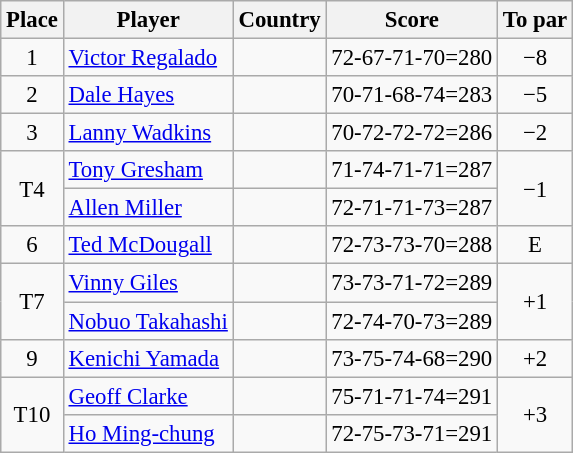<table class="wikitable" style="font-size:95%;">
<tr>
<th>Place</th>
<th>Player</th>
<th>Country</th>
<th>Score</th>
<th>To par</th>
</tr>
<tr>
<td align=center>1</td>
<td><a href='#'>Victor Regalado</a></td>
<td></td>
<td>72-67-71-70=280</td>
<td align=center>−8</td>
</tr>
<tr>
<td align=center>2</td>
<td><a href='#'>Dale Hayes</a></td>
<td></td>
<td>70-71-68-74=283</td>
<td align=center>−5</td>
</tr>
<tr>
<td align=center>3</td>
<td><a href='#'>Lanny Wadkins</a></td>
<td></td>
<td>70-72-72-72=286</td>
<td align=center>−2</td>
</tr>
<tr>
<td align=center rowspan=2>T4</td>
<td><a href='#'>Tony Gresham</a></td>
<td></td>
<td>71-74-71-71=287</td>
<td align=center rowspan=2>−1</td>
</tr>
<tr>
<td><a href='#'>Allen Miller</a></td>
<td></td>
<td>72-71-71-73=287</td>
</tr>
<tr>
<td align=center>6</td>
<td><a href='#'>Ted McDougall</a></td>
<td></td>
<td>72-73-73-70=288</td>
<td align=center>E</td>
</tr>
<tr>
<td align=center rowspan=2>T7</td>
<td><a href='#'>Vinny Giles</a></td>
<td></td>
<td>73-73-71-72=289</td>
<td align=center rowspan=2>+1</td>
</tr>
<tr>
<td><a href='#'>Nobuo Takahashi</a></td>
<td></td>
<td>72-74-70-73=289</td>
</tr>
<tr>
<td align=center>9</td>
<td><a href='#'>Kenichi Yamada</a></td>
<td></td>
<td>73-75-74-68=290</td>
<td align=center>+2</td>
</tr>
<tr>
<td align=center rowspan=2>T10</td>
<td><a href='#'>Geoff Clarke</a></td>
<td></td>
<td>75-71-71-74=291</td>
<td align=center rowspan=2>+3</td>
</tr>
<tr>
<td><a href='#'>Ho Ming-chung</a></td>
<td></td>
<td>72-75-73-71=291</td>
</tr>
</table>
